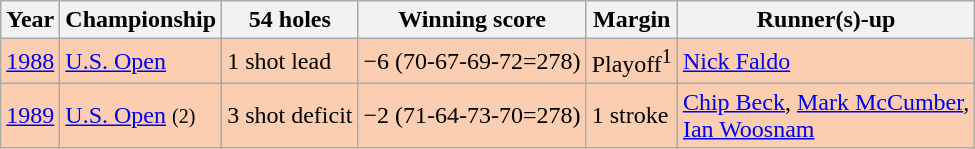<table class="wikitable">
<tr>
<th>Year</th>
<th>Championship</th>
<th>54 holes</th>
<th>Winning score</th>
<th>Margin</th>
<th>Runner(s)-up</th>
</tr>
<tr style="background:#FBCEB1;">
<td><a href='#'>1988</a></td>
<td><a href='#'>U.S. Open</a></td>
<td>1 shot lead</td>
<td>−6 (70-67-69-72=278)</td>
<td>Playoff<sup>1</sup></td>
<td> <a href='#'>Nick Faldo</a></td>
</tr>
<tr style="background:#FBCEB1;">
<td><a href='#'>1989</a></td>
<td><a href='#'>U.S. Open</a> <small> (2)</small></td>
<td>3 shot deficit</td>
<td>−2 (71-64-73-70=278)</td>
<td>1 stroke</td>
<td> <a href='#'>Chip Beck</a>,  <a href='#'>Mark McCumber</a>,<br> <a href='#'>Ian Woosnam</a></td>
</tr>
</table>
